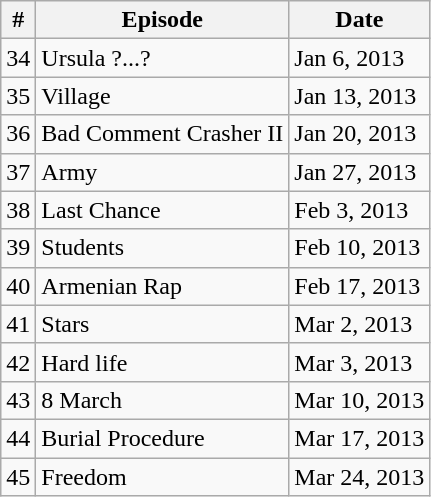<table class="wikitable sortable">
<tr>
<th>#</th>
<th>Episode</th>
<th>Date</th>
</tr>
<tr>
<td>34</td>
<td>Ursula ?...?</td>
<td>Jan 6, 2013</td>
</tr>
<tr>
<td>35</td>
<td>Village</td>
<td>Jan 13, 2013</td>
</tr>
<tr>
<td>36</td>
<td>Bad Comment Crasher II</td>
<td>Jan 20, 2013</td>
</tr>
<tr>
<td>37</td>
<td>Army</td>
<td>Jan 27, 2013</td>
</tr>
<tr>
<td>38</td>
<td>Last Chance</td>
<td>Feb 3, 2013</td>
</tr>
<tr>
<td>39</td>
<td>Students</td>
<td>Feb 10, 2013</td>
</tr>
<tr>
<td>40</td>
<td>Armenian Rap</td>
<td>Feb 17, 2013</td>
</tr>
<tr>
<td>41</td>
<td>Stars</td>
<td>Mar 2, 2013</td>
</tr>
<tr>
<td>42</td>
<td>Hard life</td>
<td>Mar 3, 2013</td>
</tr>
<tr>
<td>43</td>
<td>8 March</td>
<td>Mar 10, 2013</td>
</tr>
<tr>
<td>44</td>
<td>Burial Procedure</td>
<td>Mar 17, 2013</td>
</tr>
<tr>
<td>45</td>
<td>Freedom</td>
<td>Mar 24, 2013</td>
</tr>
</table>
